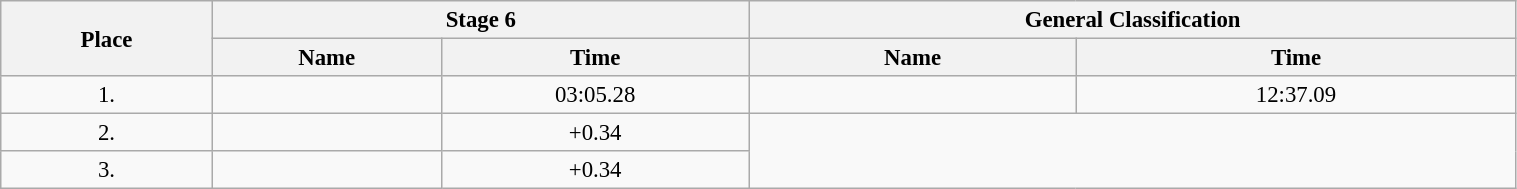<table class="wikitable" style="font-size:95%; width:80%; text-align:center;">
<tr>
<th rowspan="2">Place</th>
<th colspan="2">Stage 6</th>
<th colspan="2">General Classification</th>
</tr>
<tr>
<th>Name</th>
<th>Time</th>
<th>Name</th>
<th>Time</th>
</tr>
<tr>
<td>1.</td>
<td style="text-align:left;"></td>
<td>03:05.28</td>
<td style="text-align:left;"></td>
<td>12:37.09</td>
</tr>
<tr>
<td>2.</td>
<td style="text-align:left;"></td>
<td>+0.34</td>
</tr>
<tr>
<td>3.</td>
<td style="text-align:left;"></td>
<td>+0.34</td>
</tr>
</table>
